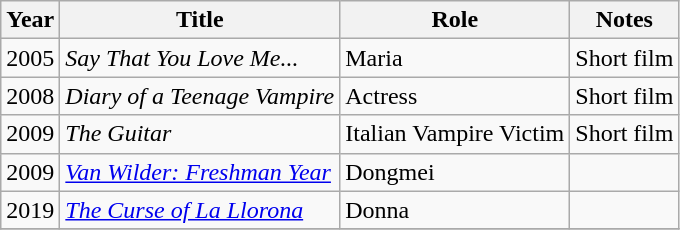<table class="wikitable sortable">
<tr>
<th>Year</th>
<th>Title</th>
<th>Role</th>
<th class="unsortable">Notes</th>
</tr>
<tr>
<td>2005</td>
<td><em>Say That You Love Me...</em></td>
<td>Maria</td>
<td>Short film</td>
</tr>
<tr>
<td>2008</td>
<td><em>Diary of a Teenage Vampire</em></td>
<td>Actress</td>
<td>Short film</td>
</tr>
<tr>
<td>2009</td>
<td><em>The Guitar</em></td>
<td>Italian Vampire Victim</td>
<td>Short film</td>
</tr>
<tr>
<td>2009</td>
<td><em><a href='#'>Van Wilder: Freshman Year</a></em></td>
<td>Dongmei</td>
<td></td>
</tr>
<tr>
<td>2019</td>
<td><em><a href='#'>The Curse of La Llorona</a></em></td>
<td>Donna</td>
<td></td>
</tr>
<tr>
</tr>
</table>
